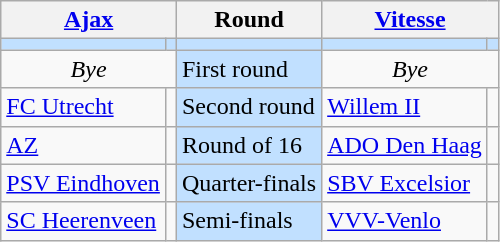<table class="wikitable">
<tr>
<th colspan="2"><a href='#'>Ajax</a></th>
<th>Round</th>
<th colspan="2"><a href='#'>Vitesse</a></th>
</tr>
<tr style="background:#c1e0ff">
<td></td>
<td></td>
<td></td>
<td></td>
<td></td>
</tr>
<tr>
<td colspan="2" align="center"><em>Bye</em></td>
<td style="background:#c1e0ff">First round</td>
<td colspan="2" align="center"><em>Bye</em></td>
</tr>
<tr>
<td><a href='#'>FC Utrecht</a></td>
<td></td>
<td style="background:#c1e0ff">Second round</td>
<td><a href='#'>Willem II</a></td>
<td></td>
</tr>
<tr>
<td><a href='#'>AZ</a></td>
<td></td>
<td style="background:#c1e0ff">Round of 16</td>
<td><a href='#'>ADO Den Haag</a></td>
<td></td>
</tr>
<tr>
<td><a href='#'>PSV Eindhoven</a></td>
<td></td>
<td style="background:#c1e0ff">Quarter-finals</td>
<td><a href='#'>SBV Excelsior</a></td>
<td></td>
</tr>
<tr>
<td><a href='#'>SC Heerenveen</a></td>
<td></td>
<td style="background:#c1e0ff">Semi-finals</td>
<td><a href='#'>VVV-Venlo</a></td>
<td></td>
</tr>
</table>
